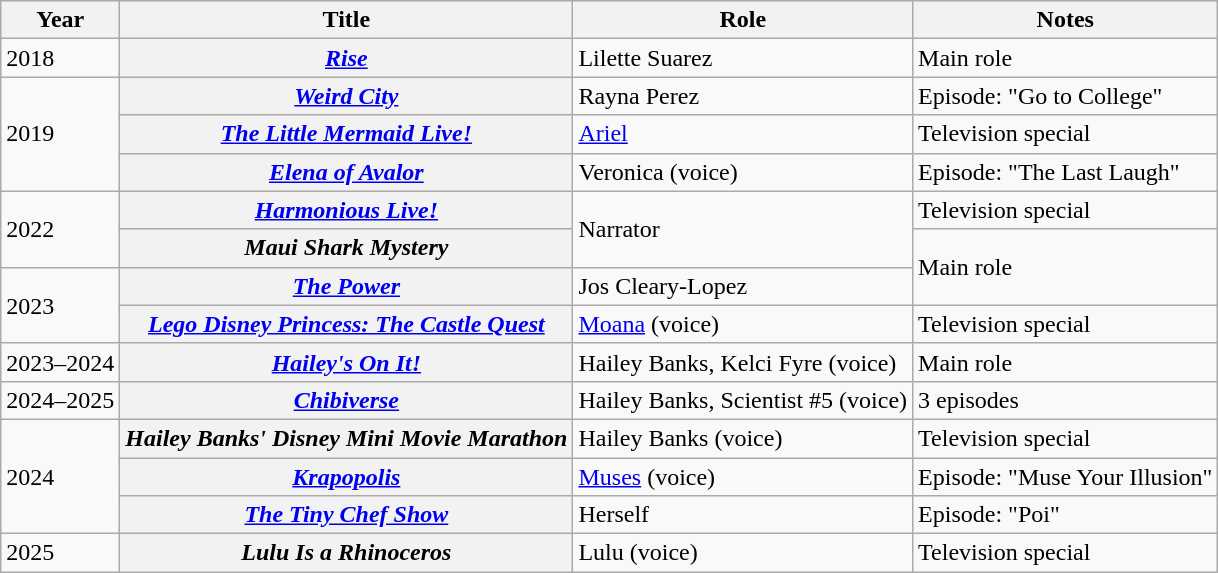<table class="wikitable sortable plainrowheaders">
<tr>
<th scope="col">Year</th>
<th scope="col">Title</th>
<th scope="col">Role</th>
<th scope="col" class="unsortable">Notes</th>
</tr>
<tr>
<td>2018</td>
<th scope="row"><em><a href='#'>Rise</a></em></th>
<td>Lilette Suarez</td>
<td>Main role</td>
</tr>
<tr>
<td rowspan="3">2019</td>
<th scope="row"><em><a href='#'>Weird City</a></em></th>
<td>Rayna Perez</td>
<td>Episode: "Go to College"</td>
</tr>
<tr>
<th scope="row" data-sort-value="Little Mermaid Live!, The"><em><a href='#'>The Little Mermaid Live!</a></em></th>
<td><a href='#'>Ariel</a></td>
<td>Television special</td>
</tr>
<tr>
<th scope="row"><em><a href='#'>Elena of Avalor</a></em></th>
<td>Veronica (voice)</td>
<td>Episode: "The Last Laugh"</td>
</tr>
<tr>
<td rowspan="2">2022</td>
<th scope="row"><em><a href='#'>Harmonious Live!</a></em></th>
<td rowspan="2">Narrator</td>
<td>Television special</td>
</tr>
<tr>
<th scope="row"><em>Maui Shark Mystery</em></th>
<td rowspan="2">Main role</td>
</tr>
<tr>
<td rowspan="2">2023</td>
<th scope="row" data-sort-value="Power, The"><em><a href='#'>The Power</a></em></th>
<td>Jos Cleary-Lopez</td>
</tr>
<tr>
<th scope="row"><em><a href='#'>Lego Disney Princess: The Castle Quest</a></em></th>
<td><a href='#'>Moana</a> (voice)</td>
<td>Television special</td>
</tr>
<tr>
<td>2023–2024</td>
<th scope="row"><em><a href='#'>Hailey's On It!</a></em></th>
<td>Hailey Banks, Kelci Fyre (voice)</td>
<td>Main role</td>
</tr>
<tr>
<td>2024–2025</td>
<th scope="row"><em><a href='#'>Chibiverse</a></em></th>
<td>Hailey Banks, Scientist #5 (voice)</td>
<td>3 episodes</td>
</tr>
<tr>
<td rowspan="3">2024</td>
<th scope="row"><em>Hailey Banks' Disney Mini Movie Marathon</em></th>
<td>Hailey Banks (voice)</td>
<td>Television special</td>
</tr>
<tr>
<th scope="row"><em><a href='#'>Krapopolis</a></em></th>
<td><a href='#'>Muses</a> (voice)</td>
<td>Episode: "Muse Your Illusion"</td>
</tr>
<tr>
<th scope="row"><em><a href='#'>The Tiny Chef Show</a></em></th>
<td>Herself</td>
<td>Episode: "Poi"</td>
</tr>
<tr>
<td>2025</td>
<th scope="row"><em>Lulu Is a Rhinoceros</em></th>
<td>Lulu (voice)</td>
<td>Television special</td>
</tr>
</table>
